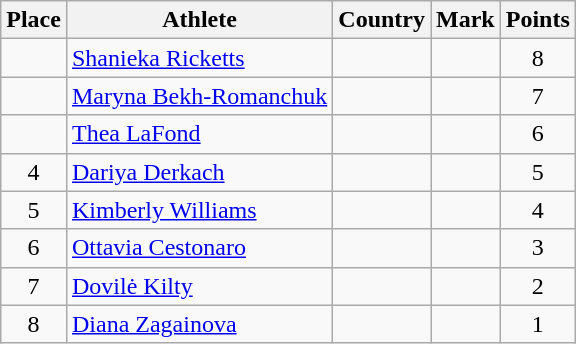<table class="wikitable">
<tr>
<th>Place</th>
<th>Athlete</th>
<th>Country</th>
<th>Mark</th>
<th>Points</th>
</tr>
<tr>
<td align=center></td>
<td><a href='#'>Shanieka Ricketts</a></td>
<td></td>
<td> </td>
<td align=center>8</td>
</tr>
<tr>
<td align=center></td>
<td><a href='#'>Maryna Bekh-Romanchuk</a></td>
<td></td>
<td> </td>
<td align=center>7</td>
</tr>
<tr>
<td align=center></td>
<td><a href='#'>Thea LaFond</a></td>
<td></td>
<td> </td>
<td align=center>6</td>
</tr>
<tr>
<td align=center>4</td>
<td><a href='#'>Dariya Derkach</a></td>
<td></td>
<td> </td>
<td align=center>5</td>
</tr>
<tr>
<td align=center>5</td>
<td><a href='#'>Kimberly Williams</a></td>
<td></td>
<td> </td>
<td align=center>4</td>
</tr>
<tr>
<td align=center>6</td>
<td><a href='#'>Ottavia Cestonaro</a></td>
<td></td>
<td> </td>
<td align=center>3</td>
</tr>
<tr>
<td align=center>7</td>
<td><a href='#'>Dovilė Kilty</a></td>
<td></td>
<td> </td>
<td align=center>2</td>
</tr>
<tr>
<td align=center>8</td>
<td><a href='#'>Diana Zagainova</a></td>
<td></td>
<td> </td>
<td align=center>1</td>
</tr>
</table>
